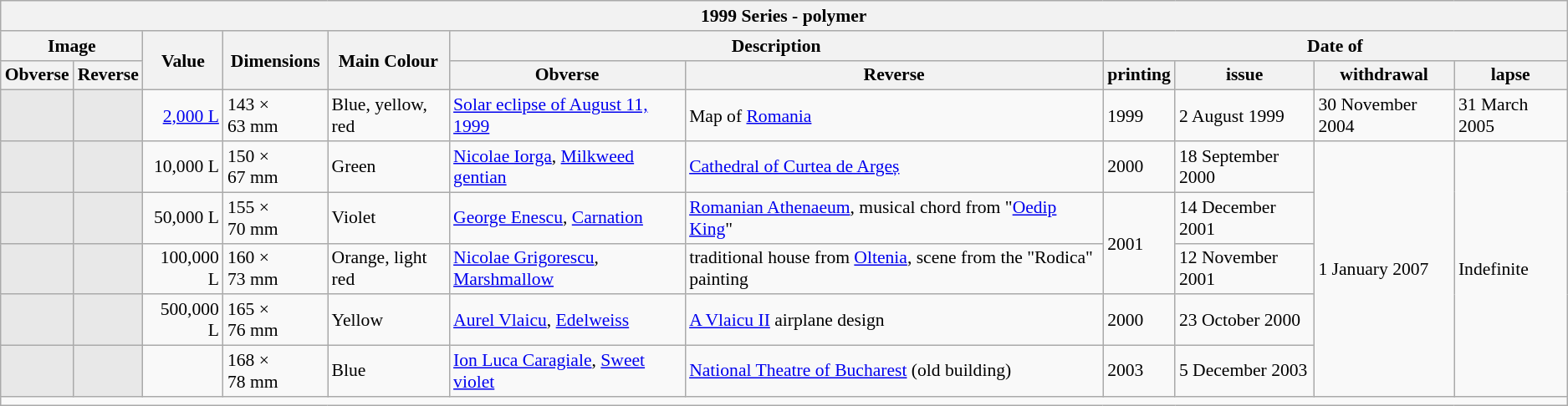<table class="wikitable" style="font-size: 90%">
<tr>
<th colspan="11">1999 Series - polymer</th>
</tr>
<tr>
<th colspan="2">Image</th>
<th rowspan="2">Value</th>
<th rowspan="2">Dimensions</th>
<th rowspan="2">Main Colour</th>
<th colspan="2">Description</th>
<th colspan="4">Date of</th>
</tr>
<tr>
<th>Obverse</th>
<th>Reverse</th>
<th>Obverse</th>
<th>Reverse</th>
<th>printing</th>
<th>issue</th>
<th>withdrawal</th>
<th>lapse</th>
</tr>
<tr>
<td align="center" bgcolor="#E8E8E8"></td>
<td align="center" bgcolor="#E8E8E8"></td>
<td align=right><a href='#'>2,000 L</a></td>
<td>143 × 63 mm</td>
<td>Blue, yellow, red</td>
<td><a href='#'>Solar eclipse of August 11, 1999</a></td>
<td>Map of <a href='#'>Romania</a></td>
<td>1999</td>
<td>2 August 1999</td>
<td>30 November 2004</td>
<td>31 March 2005</td>
</tr>
<tr>
<td align="center" bgcolor="#E8E8E8"></td>
<td align="center" bgcolor="#E8E8E8"></td>
<td align=right>10,000 L</td>
<td>150 × 67 mm</td>
<td>Green</td>
<td><a href='#'>Nicolae Iorga</a>, <a href='#'>Milkweed gentian</a></td>
<td><a href='#'>Cathedral of Curtea de Argeș</a></td>
<td>2000</td>
<td>18 September 2000</td>
<td rowspan="5">1 January 2007</td>
<td rowspan="5">Indefinite</td>
</tr>
<tr>
<td align="center" bgcolor="#E8E8E8"></td>
<td align="center" bgcolor="#E8E8E8"></td>
<td align=right>50,000 L</td>
<td>155 × 70 mm</td>
<td>Violet</td>
<td><a href='#'>George Enescu</a>, <a href='#'>Carnation</a></td>
<td><a href='#'>Romanian Athenaeum</a>, musical chord from "<a href='#'>Oedip King</a>"</td>
<td rowspan="2">2001</td>
<td>14 December 2001</td>
</tr>
<tr>
<td align="center" bgcolor="#E8E8E8"></td>
<td align="center" bgcolor="#E8E8E8"></td>
<td align=right>100,000 L</td>
<td>160 × 73 mm</td>
<td>Orange, light red</td>
<td><a href='#'>Nicolae Grigorescu</a>, <a href='#'>Marshmallow</a></td>
<td>traditional house from <a href='#'>Oltenia</a>, scene from the "Rodica" painting</td>
<td>12 November 2001</td>
</tr>
<tr>
<td align="center" bgcolor="#E8E8E8"></td>
<td align="center" bgcolor="#E8E8E8"></td>
<td align=right>500,000 L</td>
<td>165 × 76 mm</td>
<td>Yellow</td>
<td><a href='#'>Aurel Vlaicu</a>, <a href='#'>Edelweiss</a></td>
<td><a href='#'>A Vlaicu II</a> airplane design</td>
<td>2000</td>
<td>23 October 2000</td>
</tr>
<tr>
<td align="center" bgcolor="#E8E8E8"></td>
<td align="center" bgcolor="#E8E8E8"></td>
<td align=right></td>
<td>168 × 78 mm</td>
<td>Blue</td>
<td><a href='#'>Ion Luca Caragiale</a>, <a href='#'>Sweet violet</a></td>
<td><a href='#'>National Theatre of Bucharest</a> (old building)</td>
<td>2003</td>
<td>5 December 2003</td>
</tr>
<tr>
<td colspan="11"></td>
</tr>
</table>
